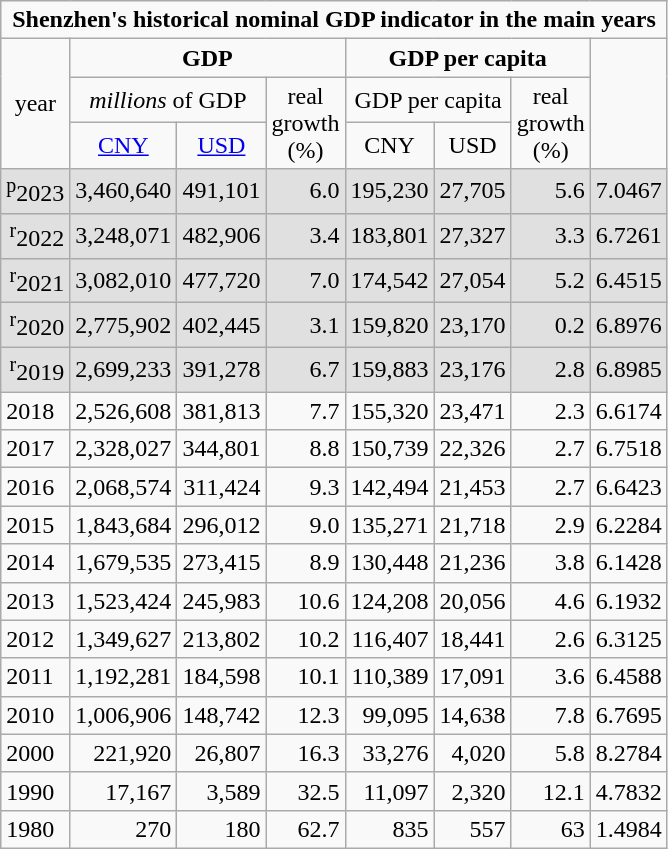<table class="wikitable sortable">
<tr>
<td style="text-align:center;" colspan="8"><strong>Shenzhen's historical nominal GDP indicator in the main years</strong></td>
</tr>
<tr align=center>
<td style="text-align:center;" rowspan="3">year</td>
<td style="text-align:center;" colspan="3"><strong>GDP</strong></td>
<td style="text-align:center;" colspan="3"><strong>GDP per capita</strong><br> <em> </em></td>
<td style="text-align:center;" rowspan="3"></td>
</tr>
<tr align=center>
<td style="text-align:center;" colspan="2"><em>millions</em> of GDP</td>
<td style="text-align:center;" rowspan="2">real<br>growth<br>(%)</td>
<td style="text-align:center;" colspan="2">GDP per capita</td>
<td style="text-align:center;" rowspan="2">real<br>growth<br>(%)</td>
</tr>
<tr align=center>
<td><a href='#'>CNY</a></td>
<td><a href='#'>USD</a></td>
<td>CNY</td>
<td>USD</td>
</tr>
<tr style="text-align:right; background:#e0e0e0;">
<td><sup>p</sup>2023</td>
<td>3,460,640</td>
<td>491,101</td>
<td>6.0</td>
<td>195,230</td>
<td>27,705</td>
<td>5.6</td>
<td>7.0467</td>
</tr>
<tr style="text-align:right; background:#e0e0e0;">
<td><sup>r</sup>2022</td>
<td>3,248,071</td>
<td>482,906</td>
<td>3.4</td>
<td>183,801</td>
<td>27,327</td>
<td>3.3</td>
<td>6.7261</td>
</tr>
<tr style="text-align:right; background:#e0e0e0;">
<td><sup>r</sup>2021</td>
<td>3,082,010</td>
<td>477,720</td>
<td>7.0</td>
<td>174,542</td>
<td>27,054</td>
<td>5.2</td>
<td>6.4515</td>
</tr>
<tr style="text-align:right; background:#e0e0e0;">
<td><sup>r</sup>2020</td>
<td>2,775,902</td>
<td>402,445</td>
<td>3.1</td>
<td>159,820</td>
<td>23,170</td>
<td>0.2</td>
<td>6.8976</td>
</tr>
<tr style="text-align:right; background:#e0e0e0;">
<td><sup>r</sup>2019</td>
<td>2,699,233</td>
<td>391,278</td>
<td>6.7</td>
<td>159,883</td>
<td>23,176</td>
<td>2.8</td>
<td>6.8985</td>
</tr>
<tr align=right>
<td align=left>2018</td>
<td>2,526,608</td>
<td>381,813</td>
<td>7.7</td>
<td>155,320</td>
<td>23,471</td>
<td>2.3</td>
<td>6.6174</td>
</tr>
<tr align=right>
<td align=left>2017</td>
<td>2,328,027</td>
<td>344,801</td>
<td>8.8</td>
<td>150,739</td>
<td>22,326</td>
<td>2.7</td>
<td>6.7518</td>
</tr>
<tr align=right>
<td align=left>2016</td>
<td>2,068,574</td>
<td>311,424</td>
<td>9.3</td>
<td>142,494</td>
<td>21,453</td>
<td>2.7</td>
<td>6.6423</td>
</tr>
<tr align=right>
<td align=left>2015</td>
<td>1,843,684</td>
<td>296,012</td>
<td>9.0</td>
<td>135,271</td>
<td>21,718</td>
<td>2.9</td>
<td>6.2284</td>
</tr>
<tr align=right>
<td align=left>2014</td>
<td>1,679,535</td>
<td>273,415</td>
<td>8.9</td>
<td>130,448</td>
<td>21,236</td>
<td>3.8</td>
<td>6.1428</td>
</tr>
<tr align=right>
<td align=left>2013</td>
<td>1,523,424</td>
<td>245,983</td>
<td>10.6</td>
<td>124,208</td>
<td>20,056</td>
<td>4.6</td>
<td>6.1932</td>
</tr>
<tr align=right>
<td align=left>2012</td>
<td>1,349,627</td>
<td>213,802</td>
<td>10.2</td>
<td>116,407</td>
<td>18,441</td>
<td>2.6</td>
<td>6.3125</td>
</tr>
<tr align=right>
<td align=left>2011</td>
<td>1,192,281</td>
<td>184,598</td>
<td>10.1</td>
<td>110,389</td>
<td>17,091</td>
<td>3.6</td>
<td>6.4588</td>
</tr>
<tr align=right>
<td align=left>2010</td>
<td>1,006,906</td>
<td>148,742</td>
<td>12.3</td>
<td>99,095</td>
<td>14,638</td>
<td>7.8</td>
<td>6.7695</td>
</tr>
<tr align=right>
<td align=left>2000</td>
<td>221,920</td>
<td>26,807</td>
<td>16.3</td>
<td>33,276</td>
<td>4,020</td>
<td>5.8</td>
<td>8.2784</td>
</tr>
<tr align=right>
<td align=left>1990</td>
<td>17,167</td>
<td>3,589</td>
<td>32.5</td>
<td>11,097</td>
<td>2,320</td>
<td>12.1</td>
<td>4.7832</td>
</tr>
<tr align=right>
<td align=left>1980</td>
<td>270</td>
<td>180</td>
<td>62.7</td>
<td>835</td>
<td>557</td>
<td>63</td>
<td>1.4984</td>
</tr>
</table>
